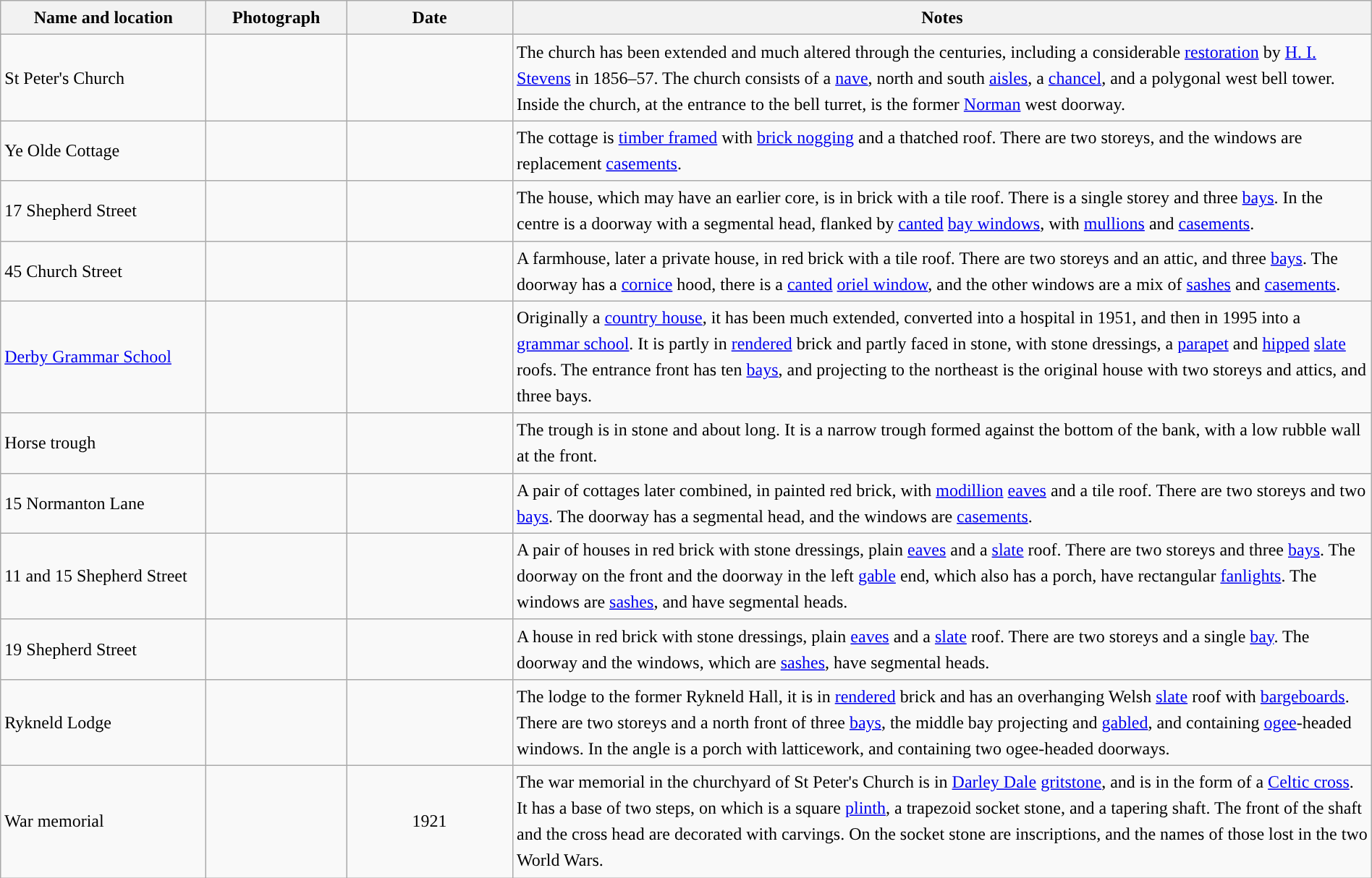<table class="wikitable sortable plainrowheaders" style="width:100%;border:0px;text-align:left;line-height:150%;">
<tr>
<th scope="col"  style="width:150px">Name and location</th>
<th scope="col"  style="width:100px" class="unsortable">Photograph</th>
<th scope="col"  style="width:120px">Date</th>
<th scope="col"  style="width:650px" class="unsortable">Notes</th>
</tr>
<tr>
<td>St Peter's Church<br><small></small></td>
<td></td>
<td align="center"></td>
<td>The church has been extended and much altered through the centuries, including a considerable <a href='#'>restoration</a> by <a href='#'>H. I. Stevens</a> in 1856–57.  The church consists of a <a href='#'>nave</a>, north and south <a href='#'>aisles</a>, a <a href='#'>chancel</a>, and a polygonal west bell tower.  Inside the church, at the entrance to the bell turret, is the former <a href='#'>Norman</a> west doorway.</td>
</tr>
<tr>
<td>Ye Olde Cottage<br><small></small></td>
<td></td>
<td align="center"></td>
<td>The cottage is <a href='#'>timber framed</a> with <a href='#'>brick nogging</a> and a thatched roof.  There are two storeys, and the windows are replacement <a href='#'>casements</a>.</td>
</tr>
<tr>
<td>17 Shepherd Street<br><small></small></td>
<td></td>
<td align="center"></td>
<td>The house, which may have an earlier core, is in brick with a tile roof.  There is a single storey and three <a href='#'>bays</a>.  In the centre is a doorway with a segmental head, flanked by <a href='#'>canted</a> <a href='#'>bay windows</a>, with <a href='#'>mullions</a> and <a href='#'>casements</a>.</td>
</tr>
<tr>
<td>45 Church Street<br><small></small></td>
<td></td>
<td align="center"></td>
<td>A farmhouse, later a private house, in red brick with a tile roof.  There are two storeys and an attic, and three <a href='#'>bays</a>.  The doorway has a <a href='#'>cornice</a> hood, there is a <a href='#'>canted</a> <a href='#'>oriel window</a>, and the other windows are a mix of <a href='#'>sashes</a> and <a href='#'>casements</a>.</td>
</tr>
<tr>
<td><a href='#'>Derby Grammar School</a><br><small></small></td>
<td></td>
<td align="center"></td>
<td>Originally a <a href='#'>country house</a>, it has been much extended, converted into a hospital in 1951, and then in 1995 into a <a href='#'>grammar school</a>.  It is partly in <a href='#'>rendered</a> brick and partly faced in stone, with stone dressings, a <a href='#'>parapet</a> and <a href='#'>hipped</a> <a href='#'>slate</a> roofs.  The entrance front has ten <a href='#'>bays</a>, and projecting to the northeast is the original house with two storeys and attics, and three bays.</td>
</tr>
<tr>
<td>Horse trough<br><small></small></td>
<td></td>
<td align="center"></td>
<td>The trough is in stone and about  long.  It is a narrow trough formed against the bottom of the bank, with a low rubble wall at the front.</td>
</tr>
<tr>
<td>15 Normanton Lane<br><small></small></td>
<td></td>
<td align="center"></td>
<td>A pair of cottages later combined, in painted red brick, with <a href='#'>modillion</a> <a href='#'>eaves</a> and a tile roof.  There are two storeys and two <a href='#'>bays</a>.  The doorway has a segmental head, and the windows are <a href='#'>casements</a>.</td>
</tr>
<tr>
<td>11 and 15 Shepherd Street<br><small></small></td>
<td></td>
<td align="center"></td>
<td>A pair of houses in red brick with stone dressings, plain <a href='#'>eaves</a> and a <a href='#'>slate</a> roof.  There are two storeys and three <a href='#'>bays</a>.  The doorway on the front and the doorway in the left <a href='#'>gable</a> end, which also has a porch, have rectangular <a href='#'>fanlights</a>.  The windows are <a href='#'>sashes</a>, and have segmental heads.</td>
</tr>
<tr>
<td>19 Shepherd Street<br><small></small></td>
<td></td>
<td align="center"></td>
<td>A house in red brick with stone dressings, plain <a href='#'>eaves</a> and a <a href='#'>slate</a> roof.  There are two storeys and a single <a href='#'>bay</a>.  The doorway and the windows, which are <a href='#'>sashes</a>, have segmental heads.</td>
</tr>
<tr>
<td>Rykneld Lodge<br><small></small></td>
<td></td>
<td align="center"></td>
<td>The lodge to the former Rykneld Hall, it is in <a href='#'>rendered</a> brick and has an overhanging Welsh <a href='#'>slate</a> roof with <a href='#'>bargeboards</a>.  There are two storeys and a north front of three <a href='#'>bays</a>, the middle bay projecting and <a href='#'>gabled</a>, and containing <a href='#'>ogee</a>-headed windows.  In the angle is a porch with latticework, and containing two ogee-headed doorways.</td>
</tr>
<tr>
<td>War memorial<br><small></small></td>
<td></td>
<td align="center">1921</td>
<td>The war memorial in the churchyard of St Peter's Church is in <a href='#'>Darley Dale</a> <a href='#'>gritstone</a>, and is in the form of a <a href='#'>Celtic cross</a>.  It has a base of two steps, on which is a square <a href='#'>plinth</a>, a trapezoid socket stone, and a tapering shaft.  The front of the shaft and the cross head are decorated with carvings. On the socket stone are inscriptions, and the names of those lost in the two World Wars.</td>
</tr>
<tr>
</tr>
</table>
